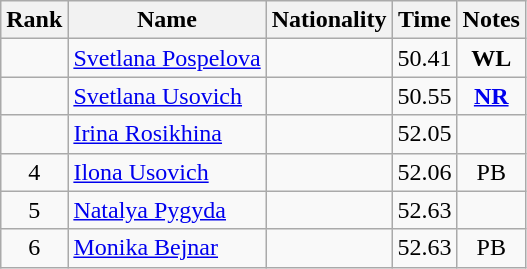<table class="wikitable sortable" style="text-align:center">
<tr>
<th>Rank</th>
<th>Name</th>
<th>Nationality</th>
<th>Time</th>
<th>Notes</th>
</tr>
<tr>
<td></td>
<td align="left"><a href='#'>Svetlana Pospelova</a></td>
<td align=left></td>
<td>50.41</td>
<td><strong>WL</strong></td>
</tr>
<tr>
<td></td>
<td align="left"><a href='#'>Svetlana Usovich</a></td>
<td align=left></td>
<td>50.55</td>
<td><strong><a href='#'>NR</a></strong></td>
</tr>
<tr>
<td></td>
<td align="left"><a href='#'>Irina Rosikhina</a></td>
<td align=left></td>
<td>52.05</td>
<td></td>
</tr>
<tr>
<td>4</td>
<td align="left"><a href='#'>Ilona Usovich</a></td>
<td align=left></td>
<td>52.06</td>
<td>PB</td>
</tr>
<tr>
<td>5</td>
<td align="left"><a href='#'>Natalya Pygyda</a></td>
<td align=left></td>
<td>52.63</td>
<td></td>
</tr>
<tr>
<td>6</td>
<td align="left"><a href='#'>Monika Bejnar</a></td>
<td align=left></td>
<td>52.63</td>
<td>PB</td>
</tr>
</table>
